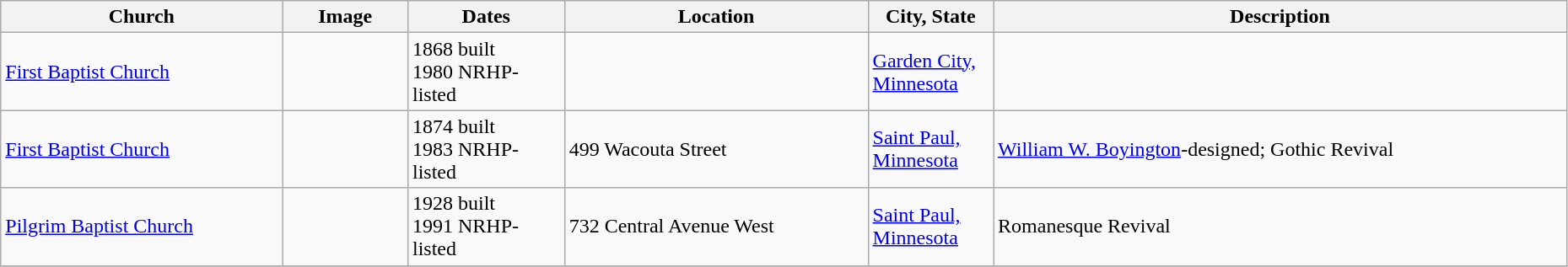<table class="wikitable sortable" style="width:98%">
<tr>
<th width = 18%><strong>Church</strong></th>
<th width = 8% class="unsortable"><strong>Image</strong></th>
<th width = 10%><strong>Dates</strong></th>
<th><strong>Location</strong></th>
<th width = 8%><strong>City, State</strong></th>
<th class="unsortable"><strong>Description</strong></th>
</tr>
<tr ->
<td><a href='#'>First Baptist Church</a></td>
<td></td>
<td>1868 built<br>1980 NRHP-listed</td>
<td><small></small></td>
<td><a href='#'>Garden City, Minnesota</a></td>
<td></td>
</tr>
<tr ->
<td><a href='#'>First Baptist Church</a></td>
<td></td>
<td>1874 built<br>1983 NRHP-listed</td>
<td>499 Wacouta Street<br><small></small></td>
<td><a href='#'>Saint Paul, Minnesota</a></td>
<td><a href='#'>William W. Boyington</a>-designed; Gothic Revival</td>
</tr>
<tr ->
<td><a href='#'>Pilgrim Baptist Church</a></td>
<td></td>
<td>1928 built<br>1991 NRHP-listed</td>
<td>732 Central Avenue West<br><small></small></td>
<td><a href='#'>Saint Paul, Minnesota</a></td>
<td>Romanesque Revival</td>
</tr>
<tr ->
</tr>
</table>
